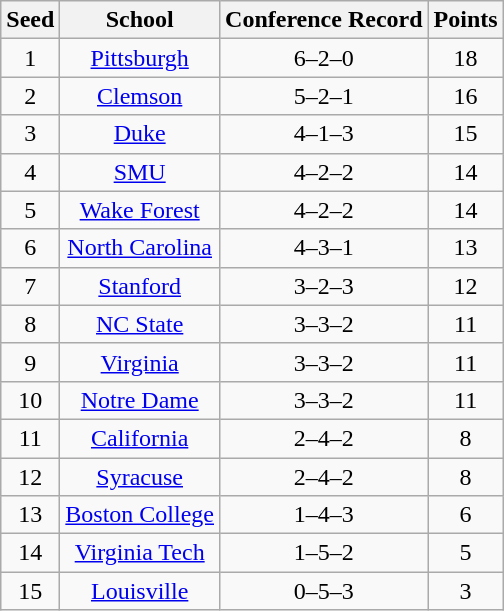<table class="wikitable" style="text-align:center">
<tr>
<th>Seed</th>
<th>School</th>
<th>Conference Record</th>
<th>Points</th>
</tr>
<tr>
<td>1</td>
<td><a href='#'>Pittsburgh</a></td>
<td>6–2–0</td>
<td>18</td>
</tr>
<tr>
<td>2</td>
<td><a href='#'>Clemson</a></td>
<td>5–2–1</td>
<td>16</td>
</tr>
<tr>
<td>3</td>
<td><a href='#'>Duke</a></td>
<td>4–1–3</td>
<td>15</td>
</tr>
<tr>
<td>4</td>
<td><a href='#'>SMU</a></td>
<td>4–2–2</td>
<td>14</td>
</tr>
<tr>
<td>5</td>
<td><a href='#'>Wake Forest</a></td>
<td>4–2–2</td>
<td>14</td>
</tr>
<tr>
<td>6</td>
<td><a href='#'>North Carolina</a></td>
<td>4–3–1</td>
<td>13</td>
</tr>
<tr>
<td>7</td>
<td><a href='#'>Stanford</a></td>
<td>3–2–3</td>
<td>12</td>
</tr>
<tr>
<td>8</td>
<td><a href='#'>NC State</a></td>
<td>3–3–2</td>
<td>11</td>
</tr>
<tr>
<td>9</td>
<td><a href='#'>Virginia</a></td>
<td>3–3–2</td>
<td>11</td>
</tr>
<tr>
<td>10</td>
<td><a href='#'>Notre Dame</a></td>
<td>3–3–2</td>
<td>11</td>
</tr>
<tr>
<td>11</td>
<td><a href='#'>California</a></td>
<td>2–4–2</td>
<td>8</td>
</tr>
<tr>
<td>12</td>
<td><a href='#'>Syracuse</a></td>
<td>2–4–2</td>
<td>8</td>
</tr>
<tr>
<td>13</td>
<td><a href='#'>Boston College</a></td>
<td>1–4–3</td>
<td>6</td>
</tr>
<tr>
<td>14</td>
<td><a href='#'>Virginia Tech</a></td>
<td>1–5–2</td>
<td>5</td>
</tr>
<tr>
<td>15</td>
<td><a href='#'>Louisville</a></td>
<td>0–5–3</td>
<td>3</td>
</tr>
</table>
